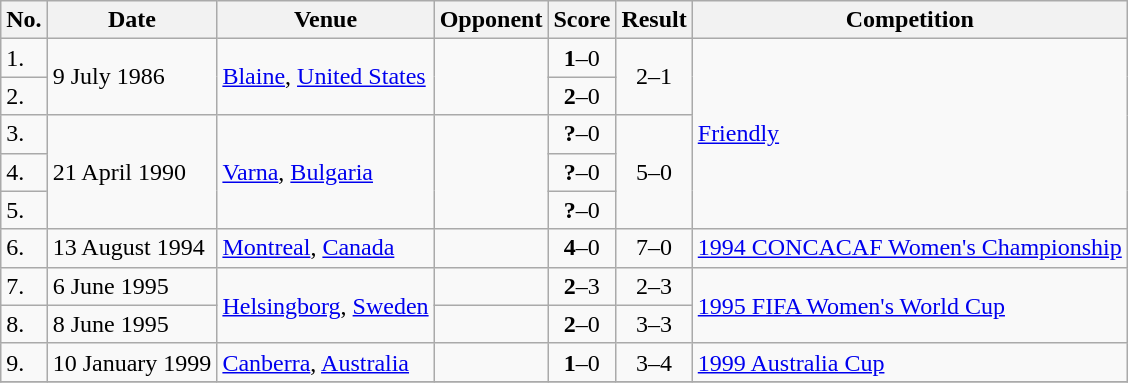<table class="wikitable">
<tr>
<th>No.</th>
<th>Date</th>
<th>Venue</th>
<th>Opponent</th>
<th>Score</th>
<th>Result</th>
<th>Competition</th>
</tr>
<tr>
<td>1.</td>
<td rowspan=2>9 July 1986</td>
<td rowspan=2><a href='#'>Blaine</a>, <a href='#'>United States</a></td>
<td rowspan=2></td>
<td align=center><strong>1</strong>–0</td>
<td rowspan=2 align=center>2–1</td>
<td rowspan=5><a href='#'>Friendly</a></td>
</tr>
<tr>
<td>2.</td>
<td align=center><strong>2</strong>–0</td>
</tr>
<tr>
<td>3.</td>
<td rowspan=3>21 April 1990</td>
<td rowspan=3><a href='#'>Varna</a>, <a href='#'>Bulgaria</a></td>
<td rowspan=3></td>
<td align=center><strong>?</strong>–0</td>
<td rowspan=3 align=center>5–0</td>
</tr>
<tr>
<td>4.</td>
<td align=center><strong>?</strong>–0</td>
</tr>
<tr>
<td>5.</td>
<td align=center><strong>?</strong>–0</td>
</tr>
<tr>
<td>6.</td>
<td>13 August 1994</td>
<td><a href='#'>Montreal</a>, <a href='#'>Canada</a></td>
<td></td>
<td align=center><strong>4</strong>–0</td>
<td align=center>7–0</td>
<td><a href='#'>1994 CONCACAF Women's Championship</a></td>
</tr>
<tr>
<td>7.</td>
<td>6 June 1995</td>
<td rowspan=2><a href='#'>Helsingborg</a>, <a href='#'>Sweden</a></td>
<td></td>
<td align=center><strong>2</strong>–3</td>
<td align=center>2–3</td>
<td rowspan=2><a href='#'>1995 FIFA Women's World Cup</a></td>
</tr>
<tr>
<td>8.</td>
<td>8 June 1995</td>
<td></td>
<td align=center><strong>2</strong>–0</td>
<td align=center>3–3</td>
</tr>
<tr>
<td>9.</td>
<td>10 January 1999</td>
<td><a href='#'>Canberra</a>, <a href='#'>Australia</a></td>
<td></td>
<td align=center><strong>1</strong>–0</td>
<td align=center>3–4</td>
<td><a href='#'>1999 Australia Cup</a></td>
</tr>
<tr>
</tr>
</table>
